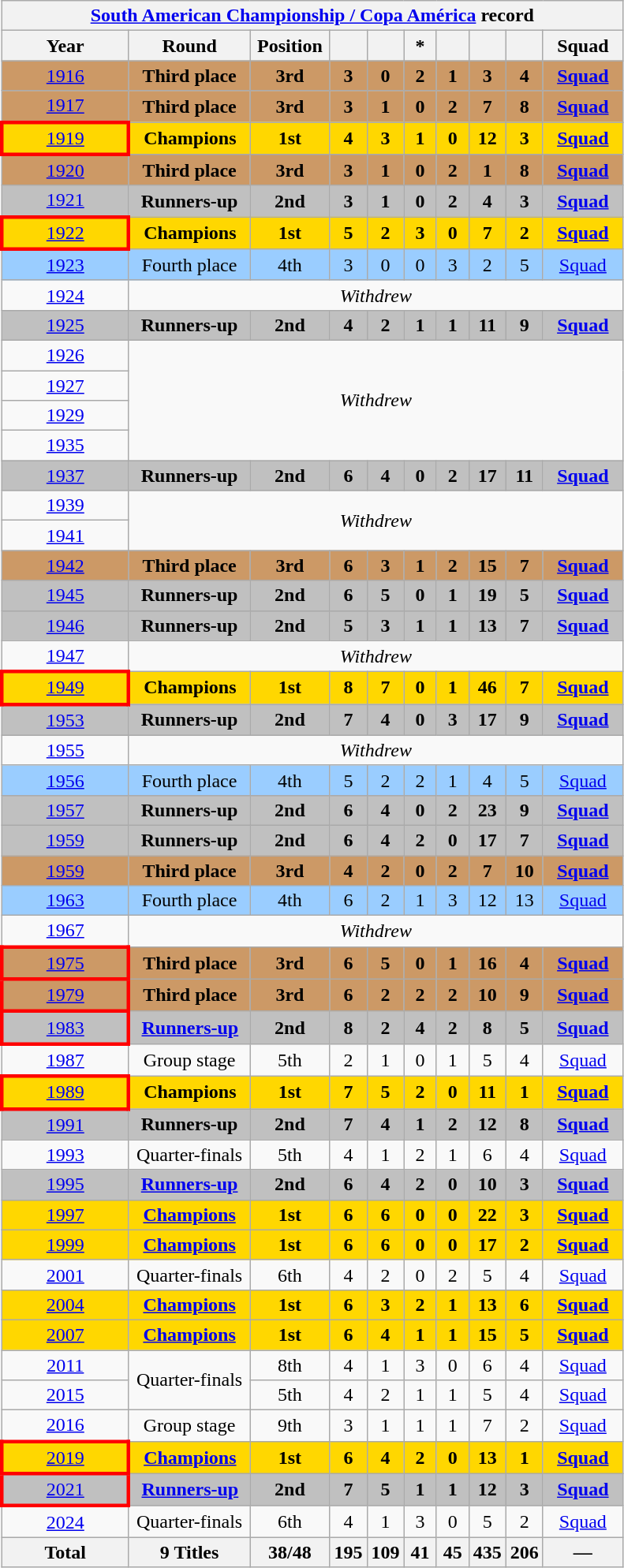<table class="wikitable" style="text-align:center">
<tr>
<th colspan=10><a href='#'>South American Championship / Copa América</a> record</th>
</tr>
<tr>
<th width=100>Year</th>
<th width=95>Round</th>
<th width=60>Position</th>
<th width=20></th>
<th width=20></th>
<th width=20>*</th>
<th width=20></th>
<th width=20></th>
<th width=20></th>
<th width=60>Squad</th>
</tr>
<tr style="background:#c96">
<td> <a href='#'>1916</a></td>
<td><strong>Third place</strong></td>
<td><strong>3rd</strong></td>
<td><strong>3</strong></td>
<td><strong>0</strong></td>
<td><strong>2</strong></td>
<td><strong>1</strong></td>
<td><strong>3</strong></td>
<td><strong>4</strong></td>
<td><strong><a href='#'>Squad</a></strong></td>
</tr>
<tr style="background:#c96">
<td> <a href='#'>1917</a></td>
<td><strong>Third place</strong></td>
<td><strong>3rd</strong></td>
<td><strong>3</strong></td>
<td><strong>1</strong></td>
<td><strong>0</strong></td>
<td><strong>2</strong></td>
<td><strong>7</strong></td>
<td><strong>8</strong></td>
<td><strong><a href='#'>Squad</a></strong></td>
</tr>
<tr style="background:gold">
<td style="border:3px solid red"> <a href='#'>1919</a></td>
<td><strong>Champions</strong></td>
<td><strong>1st</strong></td>
<td><strong>4</strong></td>
<td><strong>3</strong></td>
<td><strong>1</strong></td>
<td><strong>0</strong></td>
<td><strong>12</strong></td>
<td><strong>3</strong></td>
<td><strong><a href='#'>Squad</a></strong></td>
</tr>
<tr style="background:#c96">
<td> <a href='#'>1920</a></td>
<td><strong>Third place</strong></td>
<td><strong>3rd</strong></td>
<td><strong>3</strong></td>
<td><strong>1</strong></td>
<td><strong>0</strong></td>
<td><strong>2</strong></td>
<td><strong>1</strong></td>
<td><strong>8</strong></td>
<td><strong><a href='#'>Squad</a></strong></td>
</tr>
<tr style="background:silver">
<td> <a href='#'>1921</a></td>
<td><strong>Runners-up</strong></td>
<td><strong>2nd</strong></td>
<td><strong>3</strong></td>
<td><strong>1</strong></td>
<td><strong>0</strong></td>
<td><strong>2</strong></td>
<td><strong>4</strong></td>
<td><strong>3</strong></td>
<td><strong><a href='#'>Squad</a></strong></td>
</tr>
<tr style="background:gold">
<td style="border:3px solid red"> <a href='#'>1922</a></td>
<td><strong>Champions</strong></td>
<td><strong>1st</strong></td>
<td><strong>5</strong></td>
<td><strong>2</strong></td>
<td><strong>3</strong></td>
<td><strong>0</strong></td>
<td><strong>7</strong></td>
<td><strong>2</strong></td>
<td><strong><a href='#'>Squad</a></strong></td>
</tr>
<tr style="background:#9acdff;">
<td> <a href='#'>1923</a></td>
<td>Fourth place</td>
<td>4th</td>
<td>3</td>
<td>0</td>
<td>0</td>
<td>3</td>
<td>2</td>
<td>5</td>
<td><a href='#'>Squad</a></td>
</tr>
<tr>
<td> <a href='#'>1924</a></td>
<td colspan=9><em>Withdrew</em></td>
</tr>
<tr style="background:silver">
<td> <a href='#'>1925</a></td>
<td><strong>Runners-up</strong></td>
<td><strong>2nd</strong></td>
<td><strong>4</strong></td>
<td><strong>2</strong></td>
<td><strong>1</strong></td>
<td><strong>1</strong></td>
<td><strong>11</strong></td>
<td><strong>9</strong></td>
<td><strong><a href='#'>Squad</a></strong></td>
</tr>
<tr>
<td> <a href='#'>1926</a></td>
<td colspan=9 rowspan=4><em>Withdrew</em></td>
</tr>
<tr>
<td> <a href='#'>1927</a></td>
</tr>
<tr>
<td> <a href='#'>1929</a></td>
</tr>
<tr>
<td> <a href='#'>1935</a></td>
</tr>
<tr style="background:silver">
<td> <a href='#'>1937</a></td>
<td><strong>Runners-up</strong></td>
<td><strong>2nd</strong></td>
<td><strong>6</strong></td>
<td><strong>4</strong></td>
<td><strong>0</strong></td>
<td><strong>2</strong></td>
<td><strong>17</strong></td>
<td><strong>11</strong></td>
<td><strong><a href='#'>Squad</a></strong></td>
</tr>
<tr>
<td> <a href='#'>1939</a></td>
<td colspan=9 rowspan=2><em>Withdrew</em></td>
</tr>
<tr>
<td> <a href='#'>1941</a></td>
</tr>
<tr style="background:#c96">
<td> <a href='#'>1942</a></td>
<td><strong>Third place</strong></td>
<td><strong>3rd</strong></td>
<td><strong>6</strong></td>
<td><strong>3</strong></td>
<td><strong>1</strong></td>
<td><strong>2</strong></td>
<td><strong>15</strong></td>
<td><strong>7</strong></td>
<td><strong><a href='#'>Squad</a></strong></td>
</tr>
<tr style="background:silver">
<td> <a href='#'>1945</a></td>
<td><strong>Runners-up</strong></td>
<td><strong>2nd</strong></td>
<td><strong>6</strong></td>
<td><strong>5</strong></td>
<td><strong>0</strong></td>
<td><strong>1</strong></td>
<td><strong>19</strong></td>
<td><strong>5</strong></td>
<td><strong><a href='#'>Squad</a></strong></td>
</tr>
<tr style="background:silver">
<td> <a href='#'>1946</a></td>
<td><strong>Runners-up</strong></td>
<td><strong>2nd</strong></td>
<td><strong>5</strong></td>
<td><strong>3</strong></td>
<td><strong>1</strong></td>
<td><strong>1</strong></td>
<td><strong>13</strong></td>
<td><strong>7</strong></td>
<td><strong><a href='#'>Squad</a></strong></td>
</tr>
<tr>
<td> <a href='#'>1947</a></td>
<td colspan=9><em>Withdrew</em></td>
</tr>
<tr style="background:gold">
<td style="border:3px solid red"> <a href='#'>1949</a></td>
<td><strong>Champions</strong></td>
<td><strong>1st</strong></td>
<td><strong>8</strong></td>
<td><strong>7</strong></td>
<td><strong>0</strong></td>
<td><strong>1</strong></td>
<td><strong>46</strong></td>
<td><strong>7</strong></td>
<td><strong><a href='#'>Squad</a></strong></td>
</tr>
<tr style="background:silver">
<td> <a href='#'>1953</a></td>
<td><strong>Runners-up</strong></td>
<td><strong>2nd</strong></td>
<td><strong>7</strong></td>
<td><strong>4</strong></td>
<td><strong>0</strong></td>
<td><strong>3</strong></td>
<td><strong>17</strong></td>
<td><strong>9</strong></td>
<td><strong><a href='#'>Squad</a></strong></td>
</tr>
<tr>
<td> <a href='#'>1955</a></td>
<td colspan=9><em>Withdrew</em></td>
</tr>
<tr style="background:#9acdff;">
<td> <a href='#'>1956</a></td>
<td>Fourth place</td>
<td>4th</td>
<td>5</td>
<td>2</td>
<td>2</td>
<td>1</td>
<td>4</td>
<td>5</td>
<td><a href='#'>Squad</a></td>
</tr>
<tr style="background:silver">
<td> <a href='#'>1957</a></td>
<td><strong>Runners-up</strong></td>
<td><strong>2nd</strong></td>
<td><strong>6</strong></td>
<td><strong>4</strong></td>
<td><strong>0</strong></td>
<td><strong>2</strong></td>
<td><strong>23</strong></td>
<td><strong>9</strong></td>
<td><strong><a href='#'>Squad</a></strong></td>
</tr>
<tr style="background:silver">
<td> <a href='#'>1959</a></td>
<td><strong>Runners-up</strong></td>
<td><strong>2nd</strong></td>
<td><strong>6</strong></td>
<td><strong>4</strong></td>
<td><strong>2</strong></td>
<td><strong>0</strong></td>
<td><strong>17</strong></td>
<td><strong>7</strong></td>
<td><strong><a href='#'>Squad</a></strong></td>
</tr>
<tr style="background:#c96">
<td> <a href='#'>1959</a></td>
<td><strong>Third place</strong></td>
<td><strong>3rd</strong></td>
<td><strong>4</strong></td>
<td><strong>2</strong></td>
<td><strong>0</strong></td>
<td><strong>2</strong></td>
<td><strong>7</strong></td>
<td><strong>10</strong></td>
<td><strong><a href='#'>Squad</a></strong></td>
</tr>
<tr style="background:#9acdff;">
<td> <a href='#'>1963</a></td>
<td>Fourth place</td>
<td>4th</td>
<td>6</td>
<td>2</td>
<td>1</td>
<td>3</td>
<td>12</td>
<td>13</td>
<td><a href='#'>Squad</a></td>
</tr>
<tr>
<td> <a href='#'>1967</a></td>
<td colspan=9><em>Withdrew</em></td>
</tr>
<tr style="background:#c96">
<td style="border: 3px solid red"> <a href='#'>1975</a></td>
<td><strong>Third place</strong></td>
<td><strong>3rd</strong></td>
<td><strong>6</strong></td>
<td><strong>5</strong></td>
<td><strong>0</strong></td>
<td><strong>1</strong></td>
<td><strong>16</strong></td>
<td><strong>4</strong></td>
<td><strong><a href='#'>Squad</a></strong></td>
</tr>
<tr style="background:#c96">
<td style="border: 3px solid red"> <a href='#'>1979</a></td>
<td><strong>Third place</strong></td>
<td><strong>3rd</strong></td>
<td><strong>6</strong></td>
<td><strong>2</strong></td>
<td><strong>2</strong></td>
<td><strong>2</strong></td>
<td><strong>10</strong></td>
<td><strong>9</strong></td>
<td><strong><a href='#'>Squad</a></strong></td>
</tr>
<tr style="background:silver">
<td style="border: 3px solid red"> <a href='#'>1983</a></td>
<td><strong><a href='#'>Runners-up</a></strong></td>
<td><strong>2nd</strong></td>
<td><strong>8</strong></td>
<td><strong>2</strong></td>
<td><strong>4</strong></td>
<td><strong>2</strong></td>
<td><strong>8</strong></td>
<td><strong>5</strong></td>
<td><strong><a href='#'>Squad</a></strong></td>
</tr>
<tr>
<td> <a href='#'>1987</a></td>
<td>Group stage</td>
<td>5th</td>
<td>2</td>
<td>1</td>
<td>0</td>
<td>1</td>
<td>5</td>
<td>4</td>
<td><a href='#'>Squad</a></td>
</tr>
<tr style="background:gold">
<td style="border:3px solid red"> <a href='#'>1989</a></td>
<td><strong>Champions</strong></td>
<td><strong>1st</strong></td>
<td><strong>7</strong></td>
<td><strong>5</strong></td>
<td><strong>2</strong></td>
<td><strong>0</strong></td>
<td><strong>11</strong></td>
<td><strong>1</strong></td>
<td><strong><a href='#'>Squad</a></strong></td>
</tr>
<tr style="background:silver">
<td> <a href='#'>1991</a></td>
<td><strong>Runners-up</strong></td>
<td><strong>2nd</strong></td>
<td><strong>7</strong></td>
<td><strong> 4</strong></td>
<td><strong>1</strong></td>
<td><strong>2</strong></td>
<td><strong>12</strong></td>
<td><strong>8</strong></td>
<td><strong><a href='#'>Squad</a></strong></td>
</tr>
<tr>
<td> <a href='#'>1993</a></td>
<td>Quarter-finals</td>
<td>5th</td>
<td>4</td>
<td>1</td>
<td>2</td>
<td>1</td>
<td>6</td>
<td>4</td>
<td><a href='#'>Squad</a></td>
</tr>
<tr style="background:silver">
<td> <a href='#'>1995</a></td>
<td><strong><a href='#'>Runners-up</a></strong></td>
<td><strong>2nd</strong></td>
<td><strong>6</strong></td>
<td><strong>4</strong></td>
<td><strong>2</strong></td>
<td><strong>0</strong></td>
<td><strong>10</strong></td>
<td><strong>3</strong></td>
<td><strong><a href='#'>Squad</a></strong></td>
</tr>
<tr style="background:gold">
<td> <a href='#'>1997</a></td>
<td><strong><a href='#'>Champions</a></strong></td>
<td><strong>1st</strong></td>
<td><strong>6</strong></td>
<td><strong>6</strong></td>
<td><strong>0</strong></td>
<td><strong>0</strong></td>
<td><strong>22</strong></td>
<td><strong>3</strong></td>
<td><strong><a href='#'>Squad</a></strong></td>
</tr>
<tr style="background:gold">
<td> <a href='#'>1999</a></td>
<td><strong><a href='#'>Champions</a></strong></td>
<td><strong>1st</strong></td>
<td><strong>6</strong></td>
<td><strong>6</strong></td>
<td><strong>0</strong></td>
<td><strong>0</strong></td>
<td><strong>17</strong></td>
<td><strong>2</strong></td>
<td><strong><a href='#'>Squad</a></strong></td>
</tr>
<tr>
<td> <a href='#'>2001</a></td>
<td>Quarter-finals</td>
<td>6th</td>
<td>4</td>
<td>2</td>
<td>0</td>
<td>2</td>
<td>5</td>
<td>4</td>
<td><a href='#'>Squad</a></td>
</tr>
<tr style="background:gold">
<td> <a href='#'>2004</a></td>
<td><strong><a href='#'>Champions</a></strong></td>
<td><strong>1st</strong></td>
<td><strong>6</strong></td>
<td><strong>3</strong></td>
<td><strong>2</strong></td>
<td><strong>1</strong></td>
<td><strong>13</strong></td>
<td><strong>6</strong></td>
<td><strong><a href='#'>Squad</a></strong></td>
</tr>
<tr style="background:gold">
<td> <a href='#'>2007</a></td>
<td><strong><a href='#'>Champions</a></strong></td>
<td><strong>1st</strong></td>
<td><strong>6</strong></td>
<td><strong>4</strong></td>
<td><strong>1</strong></td>
<td><strong>1</strong></td>
<td><strong>15</strong></td>
<td><strong>5</strong></td>
<td><strong><a href='#'>Squad</a></strong></td>
</tr>
<tr>
<td> <a href='#'>2011</a></td>
<td rowspan=2>Quarter-finals</td>
<td>8th</td>
<td>4</td>
<td>1</td>
<td>3</td>
<td>0</td>
<td>6</td>
<td>4</td>
<td><a href='#'>Squad</a></td>
</tr>
<tr>
<td> <a href='#'>2015</a></td>
<td>5th</td>
<td>4</td>
<td>2</td>
<td>1</td>
<td>1</td>
<td>5</td>
<td>4</td>
<td><a href='#'>Squad</a></td>
</tr>
<tr>
<td> <a href='#'>2016</a></td>
<td>Group stage</td>
<td>9th</td>
<td>3</td>
<td>1</td>
<td>1</td>
<td>1</td>
<td>7</td>
<td>2</td>
<td><a href='#'>Squad</a></td>
</tr>
<tr style="background:gold">
<td style="border:3px solid red"> <a href='#'>2019</a></td>
<td><strong><a href='#'>Champions</a></strong></td>
<td><strong>1st</strong></td>
<td><strong>6</strong></td>
<td><strong>4</strong></td>
<td><strong>2</strong></td>
<td><strong>0</strong></td>
<td><strong>13</strong></td>
<td><strong>1</strong></td>
<td><strong><a href='#'>Squad</a></strong></td>
</tr>
<tr style="background:silver">
<td style="border:3px solid red"> <a href='#'>2021</a></td>
<td><strong><a href='#'>Runners-up</a></strong></td>
<td><strong>2nd</strong></td>
<td><strong>7</strong></td>
<td><strong>5</strong></td>
<td><strong>1</strong></td>
<td><strong>1</strong></td>
<td><strong>12</strong></td>
<td><strong>3</strong></td>
<td><strong><a href='#'>Squad</a></strong></td>
</tr>
<tr>
<td> <a href='#'>2024</a></td>
<td>Quarter-finals</td>
<td>6th</td>
<td>4</td>
<td>1</td>
<td>3</td>
<td>0</td>
<td>5</td>
<td>2</td>
<td><a href='#'>Squad</a></td>
</tr>
<tr>
<th>Total</th>
<th>9 Titles</th>
<th>38/48</th>
<th>195</th>
<th>109</th>
<th>41</th>
<th>45</th>
<th>435</th>
<th>206</th>
<th>—</th>
</tr>
</table>
